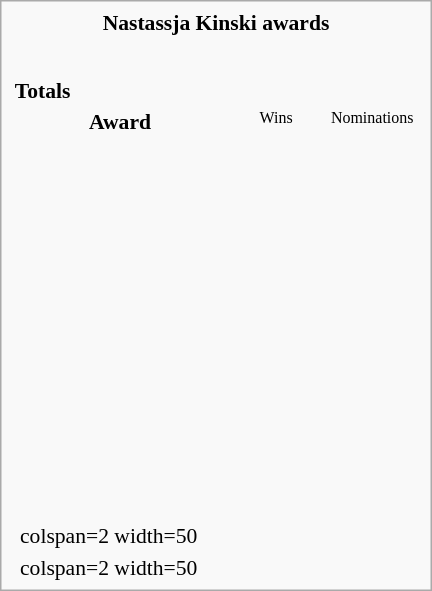<table class=infobox style="width:20em; text-align:left; font-size:90%; vertical-align:middle; background-color:#white;">
<tr>
<th colspan=2 align=center><strong>Nastassja Kinski awards</strong></th>
</tr>
<tr>
<td colspan=3 style="text-align:center;"></td>
</tr>
<tr>
<td colspan=3><br><table class="collapsible collapsed" width=100%>
<tr>
<th colspan=3 style="background-color#d9e8ff" text-align:center;">Totals</th>
</tr>
<tr style="background-color#d9e8ff; text-align:center;">
<th style="vertical-align: middle;">Award</th>
<td style="background#cceecc; font-size:8pt;" width="60px">Wins</td>
<td style="background#eecccc; font-size:8pt;" width="60px">Nominations</td>
</tr>
<tr>
<td align=center><br></td>
<td></td>
<td></td>
</tr>
<tr>
<td align=center><br></td>
<td></td>
<td></td>
</tr>
<tr>
<td align=center><br></td>
<td></td>
<td></td>
</tr>
<tr>
<td align=center><br></td>
<td></td>
<td></td>
</tr>
<tr>
<td align=center><br></td>
<td></td>
<td></td>
</tr>
<tr>
<td align=center><br></td>
<td></td>
<td></td>
</tr>
<tr>
<td align=center><br></td>
<td></td>
<td></td>
</tr>
<tr>
<td align=center><br></td>
<td></td>
<td></td>
</tr>
<tr>
<td align=center><br></td>
<td></td>
<td></td>
</tr>
<tr>
<td align=center><br></td>
<td></td>
<td></td>
</tr>
<tr>
<td align=center><br></td>
<td></td>
<td></td>
</tr>
<tr>
<td align=center><br></td>
<td></td>
<td></td>
</tr>
</table>
</td>
</tr>
<tr style="background-color#d9e8ff">
<td></td>
<td>colspan=2 width=50 </td>
</tr>
<tr>
<td></td>
<td>colspan=2 width=50 </td>
</tr>
</table>
